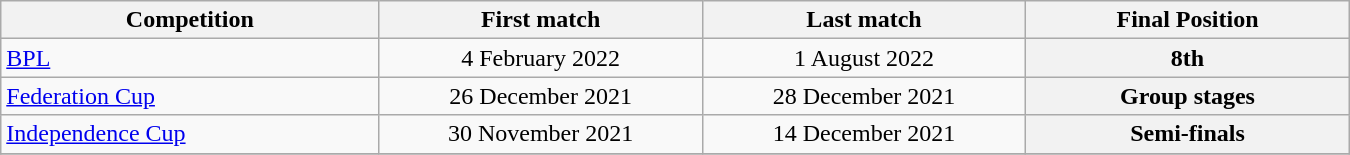<table class="wikitable" style="text-align:center; width:900px">
<tr>
<th style="text-align:center; width:200px;">Competition</th>
<th style="text-align:center; width:170px;">First match</th>
<th style="text-align:center; width:170px;">Last match</th>
<th style="text-align:center; width:170px;">Final Position</th>
</tr>
<tr>
<td style="text-align:left;"><a href='#'>BPL</a></td>
<td>4 February 2022</td>
<td>1 August 2022</td>
<th>8th</th>
</tr>
<tr>
<td style="text-align:left;"><a href='#'>Federation Cup</a></td>
<td>26 December 2021</td>
<td>28 December 2021</td>
<th>Group stages</th>
</tr>
<tr>
<td style="text-align:left;"><a href='#'>Independence Cup</a></td>
<td>30 November 2021</td>
<td>14 December 2021</td>
<th>Semi-finals</th>
</tr>
<tr>
</tr>
</table>
